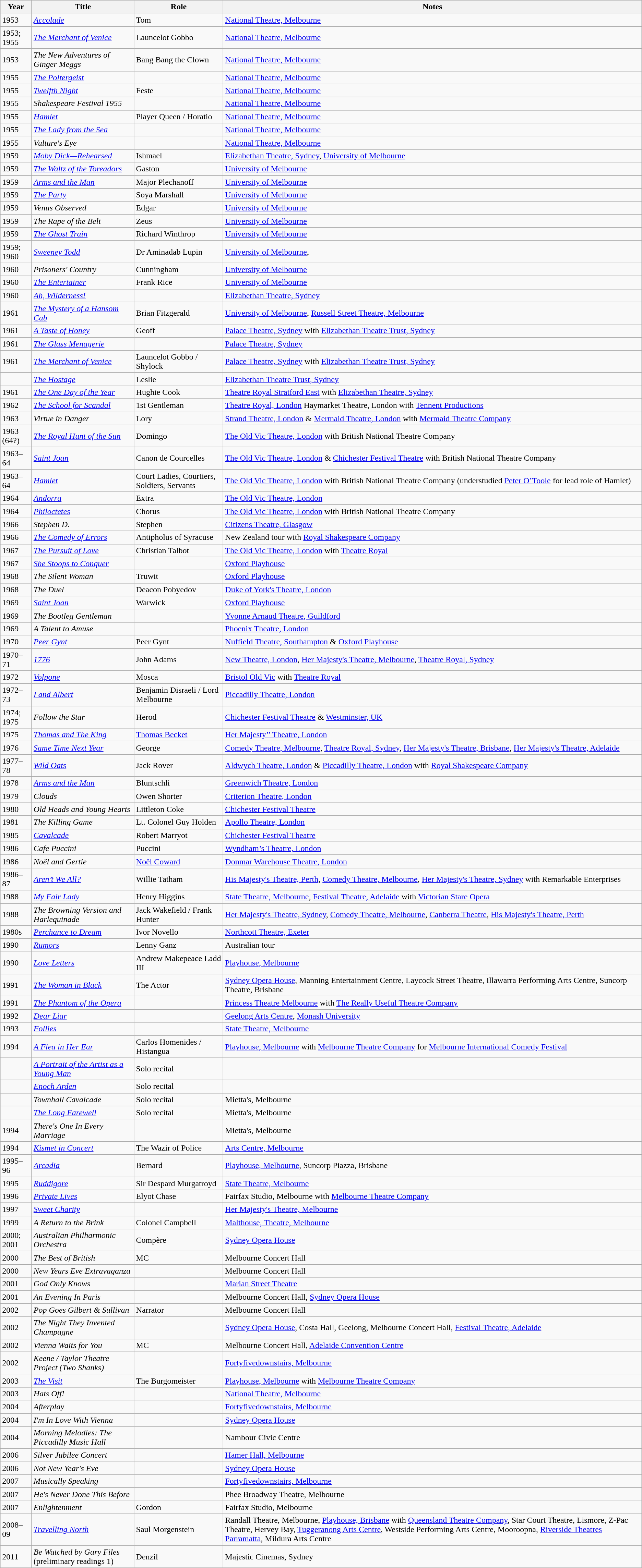<table class="wikitable">
<tr>
<th>Year</th>
<th>Title</th>
<th>Role</th>
<th>Notes</th>
</tr>
<tr>
<td>1953</td>
<td><em><a href='#'>Accolade</a></em></td>
<td>Tom</td>
<td><a href='#'>National Theatre, Melbourne</a></td>
</tr>
<tr>
<td>1953; 1955</td>
<td><em><a href='#'>The Merchant of Venice</a></em></td>
<td>Launcelot Gobbo</td>
<td><a href='#'>National Theatre, Melbourne</a></td>
</tr>
<tr>
<td>1953</td>
<td><em>The New Adventures of Ginger Meggs</em></td>
<td>Bang Bang the Clown</td>
<td><a href='#'>National Theatre, Melbourne</a></td>
</tr>
<tr>
<td>1955</td>
<td><em><a href='#'>The Poltergeist</a></em></td>
<td></td>
<td><a href='#'>National Theatre, Melbourne</a></td>
</tr>
<tr>
<td>1955</td>
<td><em><a href='#'>Twelfth Night</a></em></td>
<td>Feste</td>
<td><a href='#'>National Theatre, Melbourne</a></td>
</tr>
<tr>
<td>1955</td>
<td><em>Shakespeare Festival 1955</em></td>
<td></td>
<td><a href='#'>National Theatre, Melbourne</a></td>
</tr>
<tr>
<td>1955</td>
<td><em><a href='#'>Hamlet</a></em></td>
<td>Player Queen / Horatio</td>
<td><a href='#'>National Theatre, Melbourne</a></td>
</tr>
<tr>
<td>1955</td>
<td><em><a href='#'>The Lady from the Sea</a></em></td>
<td></td>
<td><a href='#'>National Theatre, Melbourne</a></td>
</tr>
<tr>
<td>1955</td>
<td><em>Vulture's Eye</em></td>
<td></td>
<td><a href='#'>National Theatre, Melbourne</a></td>
</tr>
<tr>
<td>1959</td>
<td><em><a href='#'>Moby Dick—Rehearsed</a></em></td>
<td>Ishmael</td>
<td><a href='#'>Elizabethan Theatre, Sydney</a>, <a href='#'>University of Melbourne</a></td>
</tr>
<tr>
<td>1959</td>
<td><em><a href='#'>The Waltz of the Toreadors</a></em></td>
<td>Gaston</td>
<td><a href='#'>University of Melbourne</a></td>
</tr>
<tr>
<td>1959</td>
<td><em><a href='#'>Arms and the Man</a></em></td>
<td>Major Plechanoff</td>
<td><a href='#'>University of Melbourne</a></td>
</tr>
<tr>
<td>1959</td>
<td><em><a href='#'>The Party</a></em></td>
<td>Soya Marshall</td>
<td><a href='#'>University of Melbourne</a></td>
</tr>
<tr>
<td>1959</td>
<td><em>Venus Observed</em></td>
<td>Edgar</td>
<td><a href='#'>University of Melbourne</a></td>
</tr>
<tr>
<td>1959</td>
<td><em>The Rape of the Belt</em></td>
<td>Zeus</td>
<td><a href='#'>University of Melbourne</a></td>
</tr>
<tr>
<td>1959</td>
<td><em><a href='#'>The Ghost Train</a></em></td>
<td>Richard Winthrop</td>
<td><a href='#'>University of Melbourne</a></td>
</tr>
<tr>
<td>1959; 1960</td>
<td><em><a href='#'>Sweeney Todd</a></em></td>
<td>Dr Aminadab Lupin</td>
<td><a href='#'>University of Melbourne</a>,</td>
</tr>
<tr>
<td>1960</td>
<td><em>Prisoners' Country</em></td>
<td>Cunningham</td>
<td><a href='#'>University of Melbourne</a></td>
</tr>
<tr>
<td>1960</td>
<td><em><a href='#'>The Entertainer</a></em></td>
<td>Frank Rice</td>
<td><a href='#'>University of Melbourne</a></td>
</tr>
<tr>
<td>1960</td>
<td><em><a href='#'>Ah, Wilderness!</a></em></td>
<td></td>
<td><a href='#'>Elizabethan Theatre, Sydney</a></td>
</tr>
<tr>
<td>1961</td>
<td><em><a href='#'>The Mystery of a Hansom Cab</a></em></td>
<td>Brian Fitzgerald</td>
<td><a href='#'>University of Melbourne</a>, <a href='#'>Russell Street Theatre, Melbourne</a></td>
</tr>
<tr>
<td>1961</td>
<td><em><a href='#'>A Taste of Honey</a></em></td>
<td>Geoff</td>
<td><a href='#'>Palace Theatre, Sydney</a> with <a href='#'>Elizabethan Theatre Trust, Sydney</a></td>
</tr>
<tr>
<td>1961</td>
<td><em><a href='#'>The Glass Menagerie</a></em></td>
<td></td>
<td><a href='#'>Palace Theatre, Sydney</a></td>
</tr>
<tr>
<td>1961</td>
<td><em><a href='#'>The Merchant of Venice</a></em></td>
<td>Launcelot Gobbo / Shylock</td>
<td><a href='#'>Palace Theatre, Sydney</a> with <a href='#'>Elizabethan Theatre Trust, Sydney</a></td>
</tr>
<tr>
<td></td>
<td><em><a href='#'>The Hostage</a></em></td>
<td>Leslie</td>
<td><a href='#'>Elizabethan Theatre Trust, Sydney</a></td>
</tr>
<tr>
<td>1961</td>
<td><em><a href='#'>The One Day of the Year</a></em></td>
<td>Hughie Cook</td>
<td><a href='#'>Theatre Royal Stratford East</a> with <a href='#'>Elizabethan Theatre, Sydney</a></td>
</tr>
<tr>
<td>1962</td>
<td><em><a href='#'>The School for Scandal</a></em></td>
<td>1st Gentleman</td>
<td><a href='#'>Theatre Royal, London</a> Haymarket Theatre, London with <a href='#'>Tennent Productions</a></td>
</tr>
<tr>
<td>1963</td>
<td><em>Virtue in Danger</em></td>
<td>Lory</td>
<td><a href='#'>Strand Theatre, London</a> & <a href='#'>Mermaid Theatre, London</a> with <a href='#'>Mermaid Theatre Company</a></td>
</tr>
<tr>
<td>1963 (64?)</td>
<td><em><a href='#'>The Royal Hunt of the Sun</a></em></td>
<td>Domingo</td>
<td><a href='#'>The Old Vic Theatre, London</a> with British National Theatre Company</td>
</tr>
<tr>
<td>1963–64</td>
<td><em><a href='#'>Saint Joan</a></em></td>
<td>Canon de Courcelles</td>
<td><a href='#'>The Old Vic Theatre, London</a> & <a href='#'>Chichester Festival Theatre</a> with British National Theatre Company</td>
</tr>
<tr>
<td>1963–64</td>
<td><em><a href='#'>Hamlet</a></em></td>
<td>Court Ladies, Courtiers, Soldiers, Servants</td>
<td><a href='#'>The Old Vic Theatre, London</a> with British National Theatre Company (understudied <a href='#'>Peter O’Toole</a> for lead role of Hamlet)</td>
</tr>
<tr>
<td>1964</td>
<td><em><a href='#'>Andorra</a></em></td>
<td>Extra</td>
<td><a href='#'>The Old Vic Theatre, London</a></td>
</tr>
<tr>
<td>1964</td>
<td><em><a href='#'>Philoctetes</a></em></td>
<td>Chorus</td>
<td><a href='#'>The Old Vic Theatre, London</a> with British National Theatre Company</td>
</tr>
<tr>
<td>1966</td>
<td><em>Stephen D.</em></td>
<td>Stephen</td>
<td><a href='#'>Citizens Theatre, Glasgow</a></td>
</tr>
<tr>
<td>1966</td>
<td><em><a href='#'>The Comedy of Errors</a></em></td>
<td>Antipholus of Syracuse</td>
<td>New Zealand tour with <a href='#'>Royal Shakespeare Company</a></td>
</tr>
<tr>
<td>1967</td>
<td><em><a href='#'>The Pursuit of Love</a></em></td>
<td>Christian Talbot</td>
<td><a href='#'>The Old Vic Theatre, London</a> with <a href='#'>Theatre Royal</a></td>
</tr>
<tr>
<td>1967</td>
<td><em><a href='#'>She Stoops to Conquer</a></em></td>
<td></td>
<td><a href='#'>Oxford Playhouse</a></td>
</tr>
<tr>
<td>1968</td>
<td><em>The Silent Woman</em></td>
<td>Truwit</td>
<td><a href='#'>Oxford Playhouse</a></td>
</tr>
<tr>
<td>1968</td>
<td><em>The Duel</em></td>
<td>Deacon Pobyedov</td>
<td><a href='#'>Duke of York's Theatre, London</a></td>
</tr>
<tr>
<td>1969</td>
<td><em><a href='#'>Saint Joan</a></em></td>
<td>Warwick</td>
<td><a href='#'>Oxford Playhouse</a></td>
</tr>
<tr>
<td>1969</td>
<td><em>The Bootleg Gentleman</em></td>
<td></td>
<td><a href='#'>Yvonne Arnaud Theatre, Guildford</a></td>
</tr>
<tr>
<td>1969</td>
<td><em>A Talent to Amuse</em></td>
<td></td>
<td><a href='#'>Phoenix Theatre, London</a></td>
</tr>
<tr>
<td>1970</td>
<td><em><a href='#'>Peer Gynt</a></em></td>
<td>Peer Gynt</td>
<td><a href='#'>Nuffield Theatre, Southampton</a> & <a href='#'>Oxford Playhouse</a></td>
</tr>
<tr>
<td>1970–71</td>
<td><em><a href='#'>1776</a></em></td>
<td>John Adams</td>
<td><a href='#'>New Theatre, London</a>, <a href='#'>Her Majesty's Theatre, Melbourne</a>, <a href='#'>Theatre Royal, Sydney</a></td>
</tr>
<tr>
<td>1972</td>
<td><em><a href='#'>Volpone</a></em></td>
<td>Mosca</td>
<td><a href='#'>Bristol Old Vic</a> with <a href='#'>Theatre Royal</a></td>
</tr>
<tr>
<td>1972–73</td>
<td><em><a href='#'>I and Albert</a></em></td>
<td>Benjamin Disraeli / Lord Melbourne</td>
<td><a href='#'>Piccadilly Theatre, London</a></td>
</tr>
<tr>
<td>1974; 1975</td>
<td><em>Follow the Star</em></td>
<td>Herod</td>
<td><a href='#'>Chichester Festival Theatre</a> & <a href='#'>Westminster, UK</a></td>
</tr>
<tr>
<td>1975</td>
<td><em><a href='#'>Thomas and The King</a></em></td>
<td><a href='#'>Thomas Becket</a></td>
<td><a href='#'>Her Majesty’’ Theatre, London</a></td>
</tr>
<tr>
<td>1976</td>
<td><em><a href='#'>Same Time Next Year</a></em></td>
<td>George</td>
<td><a href='#'>Comedy Theatre, Melbourne</a>, <a href='#'>Theatre Royal, Sydney</a>, <a href='#'>Her Majesty's Theatre, Brisbane</a>, <a href='#'>Her Majesty's Theatre, Adelaide</a></td>
</tr>
<tr>
<td>1977–78</td>
<td><em><a href='#'>Wild Oats</a></em></td>
<td>Jack Rover</td>
<td><a href='#'>Aldwych Theatre, London</a> & <a href='#'>Piccadilly Theatre, London</a> with <a href='#'>Royal Shakespeare Company</a></td>
</tr>
<tr>
<td>1978</td>
<td><em><a href='#'>Arms and the Man</a></em></td>
<td>Bluntschli</td>
<td><a href='#'>Greenwich Theatre, London</a></td>
</tr>
<tr>
<td>1979</td>
<td><em>Clouds</em></td>
<td>Owen Shorter</td>
<td><a href='#'>Criterion Theatre, London</a></td>
</tr>
<tr>
<td>1980</td>
<td><em>Old Heads and Young Hearts</em></td>
<td>Littleton Coke</td>
<td><a href='#'>Chichester Festival Theatre</a></td>
</tr>
<tr>
<td>1981</td>
<td><em>The Killing Game</em></td>
<td>Lt. Colonel Guy Holden</td>
<td><a href='#'>Apollo Theatre, London</a></td>
</tr>
<tr>
<td>1985</td>
<td><em><a href='#'>Cavalcade</a></em></td>
<td>Robert Marryot</td>
<td><a href='#'>Chichester Festival Theatre</a></td>
</tr>
<tr>
<td>1986</td>
<td><em>Cafe Puccini</em></td>
<td>Puccini</td>
<td><a href='#'>Wyndham’s Theatre, London</a></td>
</tr>
<tr>
<td>1986</td>
<td><em>Noël and Gertie</em></td>
<td><a href='#'>Noël Coward</a></td>
<td><a href='#'>Donmar Warehouse Theatre, London</a></td>
</tr>
<tr>
<td>1986–87</td>
<td><em><a href='#'>Aren’t We All?</a></em></td>
<td>Willie Tatham</td>
<td><a href='#'>His Majesty's Theatre, Perth</a>, <a href='#'>Comedy Theatre, Melbourne</a>, <a href='#'>Her Majesty's Theatre, Sydney</a> with Remarkable Enterprises</td>
</tr>
<tr>
<td>1988</td>
<td><em><a href='#'>My Fair Lady</a></em></td>
<td>Henry Higgins</td>
<td><a href='#'>State Theatre, Melbourne</a>, <a href='#'>Festival Theatre, Adelaide</a> with <a href='#'>Victorian Stare Opera</a></td>
</tr>
<tr>
<td>1988</td>
<td><em>The Browning Version and Harlequinade</em></td>
<td>Jack Wakefield / Frank Hunter</td>
<td><a href='#'>Her Majesty's Theatre, Sydney</a>, <a href='#'>Comedy Theatre, Melbourne</a>, <a href='#'>Canberra Theatre</a>, <a href='#'>His Majesty's Theatre, Perth</a></td>
</tr>
<tr>
<td>1980s</td>
<td><em><a href='#'>Perchance to Dream</a></em></td>
<td>Ivor Novello</td>
<td><a href='#'>Northcott Theatre, Exeter</a></td>
</tr>
<tr>
<td>1990</td>
<td><em><a href='#'>Rumors</a></em></td>
<td>Lenny Ganz</td>
<td>Australian tour</td>
</tr>
<tr>
<td>1990</td>
<td><em><a href='#'>Love Letters</a></em></td>
<td>Andrew Makepeace Ladd III</td>
<td><a href='#'>Playhouse, Melbourne</a></td>
</tr>
<tr>
<td>1991</td>
<td><em><a href='#'>The Woman in Black</a></em></td>
<td>The Actor</td>
<td><a href='#'>Sydney Opera House</a>,  Manning Entertainment Centre, Laycock Street Theatre, Illawarra Performing Arts Centre, Suncorp Theatre, Brisbane</td>
</tr>
<tr>
<td>1991</td>
<td><em><a href='#'>The Phantom of the Opera</a></em></td>
<td></td>
<td><a href='#'>Princess Theatre Melbourne</a> with <a href='#'>The Really Useful Theatre Company</a></td>
</tr>
<tr>
<td>1992</td>
<td><em><a href='#'>Dear Liar</a></em></td>
<td></td>
<td><a href='#'>Geelong Arts Centre</a>, <a href='#'>Monash University</a></td>
</tr>
<tr>
<td>1993</td>
<td><em><a href='#'>Follies</a></em></td>
<td></td>
<td><a href='#'>State Theatre, Melbourne</a></td>
</tr>
<tr>
<td>1994</td>
<td><em><a href='#'>A Flea in Her Ear</a></em></td>
<td>Carlos Homenides / Histangua</td>
<td><a href='#'>Playhouse, Melbourne</a> with <a href='#'>Melbourne Theatre Company</a> for <a href='#'>Melbourne International Comedy Festival</a></td>
</tr>
<tr>
<td></td>
<td><em><a href='#'>A Portrait of the Artist as a Young Man</a></em></td>
<td>Solo recital</td>
<td></td>
</tr>
<tr>
<td></td>
<td><em><a href='#'>Enoch Arden</a></em></td>
<td>Solo recital</td>
<td></td>
</tr>
<tr>
<td></td>
<td><em>Townhall Cavalcade</em></td>
<td>Solo recital</td>
<td>Mietta's, Melbourne</td>
</tr>
<tr>
<td></td>
<td><em><a href='#'>The Long Farewell</a></em></td>
<td>Solo recital</td>
<td>Mietta's, Melbourne</td>
</tr>
<tr>
<td>1994</td>
<td><em>There's One In Every Marriage</em></td>
<td></td>
<td>Mietta's, Melbourne</td>
</tr>
<tr>
<td>1994</td>
<td><em><a href='#'>Kismet in Concert</a></em></td>
<td>The Wazir of Police</td>
<td><a href='#'>Arts Centre, Melbourne</a></td>
</tr>
<tr>
<td>1995–96</td>
<td><em><a href='#'>Arcadia</a></em></td>
<td>Bernard</td>
<td><a href='#'>Playhouse, Melbourne</a>, Suncorp Piazza, Brisbane</td>
</tr>
<tr>
<td>1995</td>
<td><em><a href='#'>Ruddigore</a></em></td>
<td>Sir Despard Murgatroyd</td>
<td><a href='#'>State Theatre, Melbourne</a></td>
</tr>
<tr>
<td>1996</td>
<td><em><a href='#'>Private Lives</a></em></td>
<td>Elyot Chase</td>
<td>Fairfax Studio, Melbourne with <a href='#'>Melbourne Theatre Company</a></td>
</tr>
<tr>
<td>1997</td>
<td><em><a href='#'>Sweet Charity</a></em></td>
<td></td>
<td><a href='#'>Her Majesty's Theatre, Melbourne</a></td>
</tr>
<tr>
<td>1999</td>
<td><em>A Return to the Brink</em></td>
<td>Colonel Campbell</td>
<td><a href='#'>Malthouse, Theatre, Melbourne</a></td>
</tr>
<tr>
<td>2000; 2001</td>
<td><em>Australian Philharmonic Orchestra</em></td>
<td>Compère</td>
<td><a href='#'>Sydney Opera House</a></td>
</tr>
<tr>
<td>2000</td>
<td><em>The Best of British</em></td>
<td>MC</td>
<td>Melbourne Concert Hall</td>
</tr>
<tr>
<td>2000</td>
<td><em>New Years Eve Extravaganza</em></td>
<td></td>
<td>Melbourne Concert Hall</td>
</tr>
<tr>
<td>2001</td>
<td><em>God Only Knows</em></td>
<td></td>
<td><a href='#'>Marian Street Theatre</a></td>
</tr>
<tr>
<td>2001</td>
<td><em>An Evening In Paris</em></td>
<td></td>
<td>Melbourne Concert Hall, <a href='#'>Sydney Opera House</a></td>
</tr>
<tr>
<td>2002</td>
<td><em>Pop Goes Gilbert & Sullivan</em></td>
<td>Narrator</td>
<td>Melbourne Concert Hall</td>
</tr>
<tr>
<td>2002</td>
<td><em>The Night They Invented Champagne</em></td>
<td></td>
<td><a href='#'>Sydney Opera House</a>, Costa Hall, Geelong, Melbourne Concert Hall, <a href='#'>Festival Theatre, Adelaide</a></td>
</tr>
<tr>
<td>2002</td>
<td><em>Vienna Waits for You</em></td>
<td>MC</td>
<td>Melbourne Concert Hall, <a href='#'>Adelaide Convention Centre</a></td>
</tr>
<tr>
<td>2002</td>
<td><em>Keene / Taylor Theatre Project (Two Shanks)</em></td>
<td></td>
<td><a href='#'>Fortyfivedownstairs, Melbourne</a></td>
</tr>
<tr>
<td>2003</td>
<td><em><a href='#'>The Visit</a></em></td>
<td>The Burgomeister</td>
<td><a href='#'>Playhouse, Melbourne</a> with <a href='#'>Melbourne Theatre Company</a></td>
</tr>
<tr>
<td>2003</td>
<td><em>Hats Off!</em></td>
<td></td>
<td><a href='#'>National Theatre, Melbourne</a></td>
</tr>
<tr>
<td>2004</td>
<td><em>Afterplay</em></td>
<td></td>
<td><a href='#'>Fortyfivedownstairs, Melbourne</a></td>
</tr>
<tr>
<td>2004</td>
<td><em>I'm In Love With Vienna</em></td>
<td></td>
<td><a href='#'>Sydney Opera House</a></td>
</tr>
<tr>
<td>2004</td>
<td><em>Morning Melodies: The Piccadilly Music Hall</em></td>
<td></td>
<td>Nambour Civic Centre</td>
</tr>
<tr>
<td>2006</td>
<td><em>Silver Jubilee Concert</em></td>
<td></td>
<td><a href='#'>Hamer Hall, Melbourne</a></td>
</tr>
<tr>
<td>2006</td>
<td><em>Not New Year's Eve</em></td>
<td></td>
<td><a href='#'>Sydney Opera House</a></td>
</tr>
<tr>
<td>2007</td>
<td><em>Musically Speaking</em></td>
<td></td>
<td><a href='#'>Fortyfivedownstairs, Melbourne</a></td>
</tr>
<tr>
<td>2007</td>
<td><em>He's Never Done This Before</em></td>
<td></td>
<td>Phee Broadway Theatre, Melbourne</td>
</tr>
<tr>
<td>2007</td>
<td><em>Enlightenment</em></td>
<td>Gordon</td>
<td>Fairfax Studio, Melbourne</td>
</tr>
<tr>
<td>2008–09</td>
<td><em><a href='#'>Travelling North</a></em></td>
<td>Saul Morgenstein</td>
<td>Randall Theatre, Melbourne, <a href='#'>Playhouse, Brisbane</a> with <a href='#'>Queensland Theatre Company</a>, Star Court Theatre, Lismore, Z-Pac Theatre, Hervey Bay, <a href='#'>Tuggeranong Arts Centre</a>, Westside Performing Arts Centre, Mooroopna, <a href='#'>Riverside Theatres Parramatta</a>, Mildura Arts Centre</td>
</tr>
<tr>
<td>2011</td>
<td><em>Be Watched by Gary Files</em> (preliminary readings 1)</td>
<td>Denzil</td>
<td>Majestic Cinemas, Sydney</td>
</tr>
</table>
